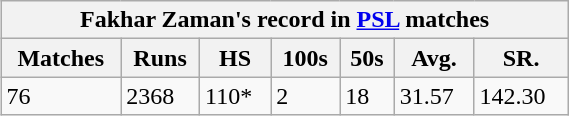<table class="wikitable" style="float:right; margin-left:1em; width:30%;">
<tr>
<th colspan="7"><strong>Fakhar Zaman's record in <a href='#'>PSL</a> matches</strong></th>
</tr>
<tr>
<th>Matches</th>
<th>Runs</th>
<th>HS</th>
<th>100s</th>
<th>50s</th>
<th>Avg.</th>
<th>SR.</th>
</tr>
<tr>
<td>76</td>
<td>2368</td>
<td>110*</td>
<td>2</td>
<td>18</td>
<td>31.57</td>
<td>142.30</td>
</tr>
</table>
